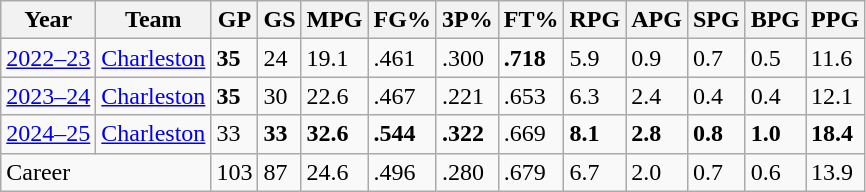<table class="wikitable sortable">
<tr>
<th>Year</th>
<th>Team</th>
<th><abbr>GP</abbr></th>
<th><abbr>GS</abbr></th>
<th><abbr>MPG</abbr></th>
<th><abbr>FG%</abbr></th>
<th><abbr>3P%</abbr></th>
<th><abbr>FT%</abbr></th>
<th><abbr>RPG</abbr></th>
<th><abbr>APG</abbr></th>
<th><abbr>SPG</abbr></th>
<th><abbr>BPG</abbr></th>
<th><abbr>PPG</abbr></th>
</tr>
<tr>
<td><a href='#'>2022–23</a></td>
<td><a href='#'>Charleston</a></td>
<td><strong>35</strong></td>
<td>24</td>
<td>19.1</td>
<td>.461</td>
<td>.300</td>
<td><strong>.718</strong></td>
<td>5.9</td>
<td>0.9</td>
<td>0.7</td>
<td>0.5</td>
<td>11.6</td>
</tr>
<tr>
<td><a href='#'>2023–24</a></td>
<td><a href='#'>Charleston</a></td>
<td><strong>35</strong></td>
<td>30</td>
<td>22.6</td>
<td>.467</td>
<td>.221</td>
<td>.653</td>
<td>6.3</td>
<td>2.4</td>
<td>0.4</td>
<td>0.4</td>
<td>12.1</td>
</tr>
<tr>
<td><a href='#'>2024–25</a></td>
<td><a href='#'>Charleston</a></td>
<td>33</td>
<td><strong>33</strong></td>
<td><strong>32.6</strong></td>
<td><strong>.544</strong></td>
<td><strong>.322</strong></td>
<td>.669</td>
<td><strong>8.1</strong></td>
<td><strong>2.8</strong></td>
<td><strong>0.8</strong></td>
<td><strong>1.0</strong></td>
<td><strong>18.4</strong></td>
</tr>
<tr>
<td colspan="2">Career</td>
<td>103</td>
<td>87</td>
<td>24.6</td>
<td>.496</td>
<td>.280</td>
<td>.679</td>
<td>6.7</td>
<td>2.0</td>
<td>0.7</td>
<td>0.6</td>
<td>13.9</td>
</tr>
</table>
